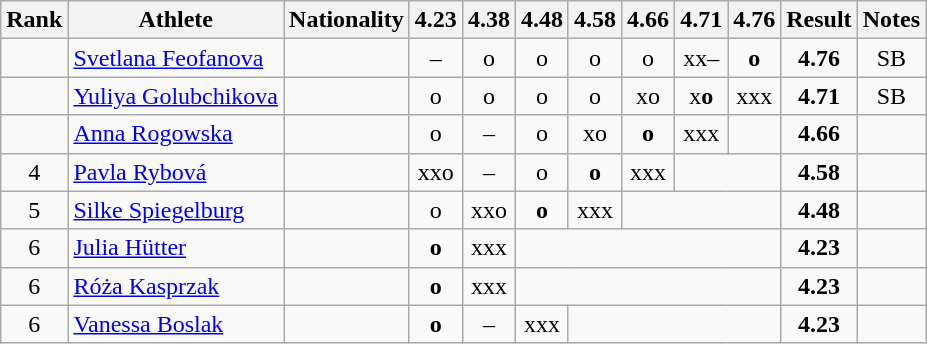<table class="wikitable" style="text-align:center">
<tr>
<th>Rank</th>
<th>Athlete</th>
<th>Nationality</th>
<th>4.23</th>
<th>4.38</th>
<th>4.48</th>
<th>4.58</th>
<th>4.66</th>
<th>4.71</th>
<th>4.76</th>
<th>Result</th>
<th>Notes</th>
</tr>
<tr>
<td></td>
<td align="left"><a href='#'>Svetlana Feofanova</a></td>
<td align=left></td>
<td>–</td>
<td>o</td>
<td>o</td>
<td>o</td>
<td>o</td>
<td>xx–</td>
<td><strong>o</strong></td>
<td><strong>4.76</strong></td>
<td>SB</td>
</tr>
<tr>
<td></td>
<td align="left"><a href='#'>Yuliya Golubchikova</a></td>
<td align=left></td>
<td>o</td>
<td>o</td>
<td>o</td>
<td>o</td>
<td>xo</td>
<td>x<strong>o</strong></td>
<td>xxx</td>
<td><strong>4.71</strong></td>
<td>SB</td>
</tr>
<tr>
<td></td>
<td align="left"><a href='#'>Anna Rogowska</a></td>
<td align=left></td>
<td>o</td>
<td>–</td>
<td>o</td>
<td>xo</td>
<td><strong>o</strong></td>
<td>xxx</td>
<td></td>
<td><strong>4.66</strong></td>
<td></td>
</tr>
<tr>
<td>4</td>
<td align="left"><a href='#'>Pavla Rybová</a></td>
<td align=left></td>
<td>xxo</td>
<td>–</td>
<td>o</td>
<td><strong>o</strong></td>
<td>xxx</td>
<td colspan=2></td>
<td><strong>4.58</strong></td>
<td></td>
</tr>
<tr>
<td>5</td>
<td align="left"><a href='#'>Silke Spiegelburg</a></td>
<td align=left></td>
<td>o</td>
<td>xxo</td>
<td><strong>o</strong></td>
<td>xxx</td>
<td colspan=3></td>
<td><strong>4.48</strong></td>
<td></td>
</tr>
<tr>
<td>6</td>
<td align="left"><a href='#'>Julia Hütter</a></td>
<td align=left></td>
<td><strong>o</strong></td>
<td>xxx</td>
<td colspan=5></td>
<td><strong>4.23</strong></td>
<td></td>
</tr>
<tr>
<td>6</td>
<td align="left"><a href='#'>Róża Kasprzak</a></td>
<td align=left></td>
<td><strong>o</strong></td>
<td>xxx</td>
<td colspan=5></td>
<td><strong>4.23</strong></td>
<td></td>
</tr>
<tr>
<td>6</td>
<td align="left"><a href='#'>Vanessa Boslak</a></td>
<td align=left></td>
<td><strong>o</strong></td>
<td>–</td>
<td>xxx</td>
<td colspan=4></td>
<td><strong>4.23</strong></td>
<td></td>
</tr>
</table>
